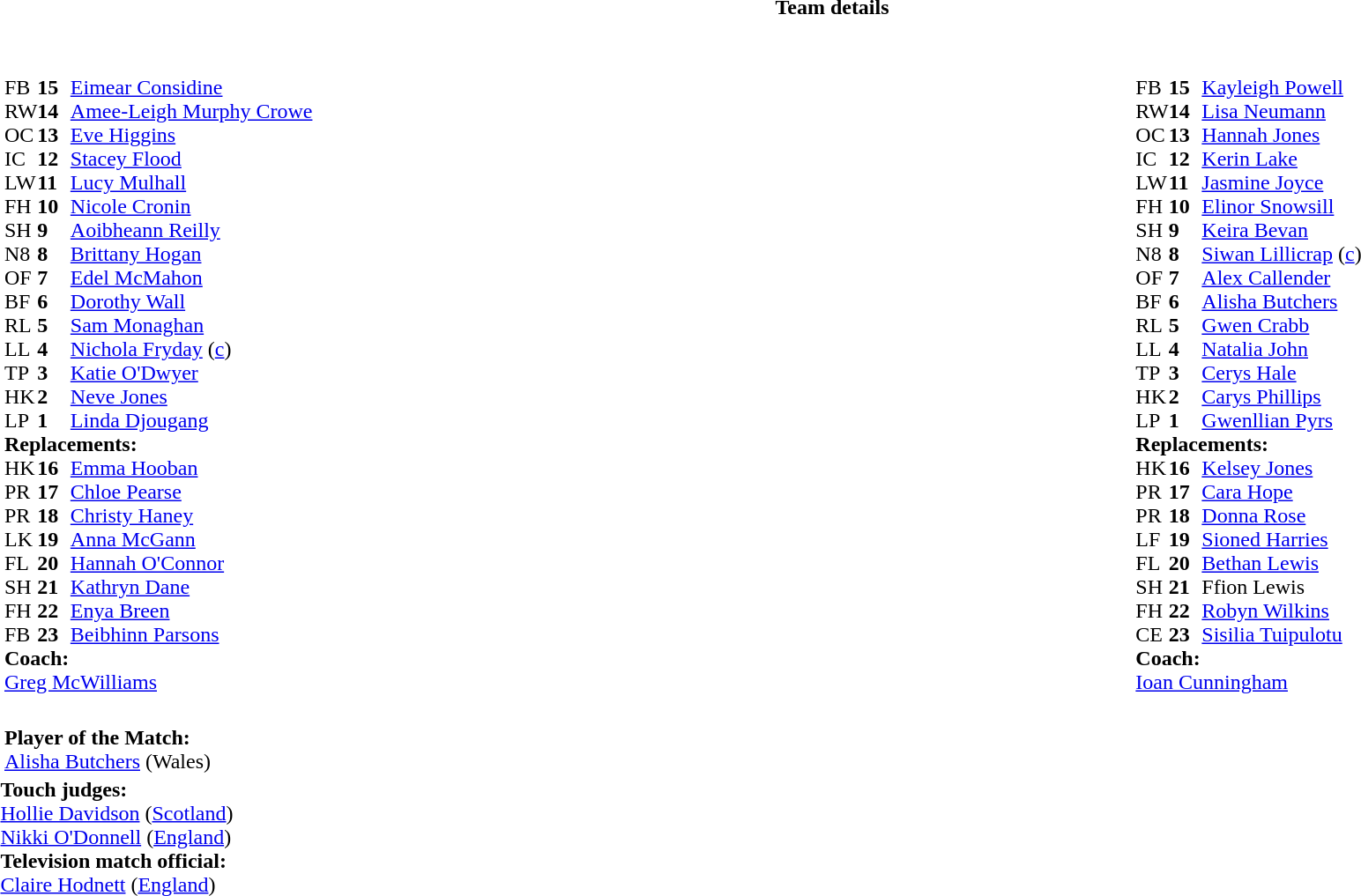<table border="0" style="width:100%">
<tr>
<th>Team details</th>
</tr>
<tr>
<td><br><table style="width:100%">
<tr>
<td style="vertical-align:top;width:50%"><br><table cellspacing="0" cellpadding="0">
<tr>
<th width="25"></th>
<th width="25"></th>
</tr>
<tr>
<td style="vertical-align:top;width:0%"></td>
</tr>
<tr>
<td>FB</td>
<td><strong>15</strong></td>
<td><a href='#'>Eimear Considine</a></td>
<td></td>
</tr>
<tr>
<td>RW</td>
<td><strong>14</strong></td>
<td><a href='#'>Amee-Leigh Murphy Crowe</a></td>
<td></td>
<td></td>
</tr>
<tr>
<td>OC</td>
<td><strong>13</strong></td>
<td><a href='#'>Eve Higgins</a></td>
</tr>
<tr>
<td>IC</td>
<td><strong>12</strong></td>
<td><a href='#'>Stacey Flood</a></td>
</tr>
<tr>
<td>LW</td>
<td><strong>11</strong></td>
<td><a href='#'>Lucy Mulhall</a></td>
<td></td>
<td></td>
</tr>
<tr>
<td>FH</td>
<td><strong>10</strong></td>
<td><a href='#'>Nicole Cronin</a></td>
</tr>
<tr>
<td>SH</td>
<td><strong>9</strong></td>
<td><a href='#'>Aoibheann Reilly</a></td>
<td></td>
<td></td>
</tr>
<tr>
<td>N8</td>
<td><strong>8</strong></td>
<td><a href='#'>Brittany Hogan</a></td>
<td></td>
<td></td>
</tr>
<tr>
<td>OF</td>
<td><strong>7</strong></td>
<td><a href='#'>Edel McMahon</a></td>
</tr>
<tr>
<td>BF</td>
<td><strong>6</strong></td>
<td><a href='#'>Dorothy Wall</a></td>
</tr>
<tr>
<td>RL</td>
<td><strong>5</strong></td>
<td><a href='#'>Sam Monaghan</a></td>
</tr>
<tr>
<td>LL</td>
<td><strong>4</strong></td>
<td><a href='#'>Nichola Fryday</a> (<a href='#'>c</a>)</td>
<td></td>
<td></td>
</tr>
<tr>
<td>TP</td>
<td><strong>3</strong></td>
<td><a href='#'>Katie O'Dwyer</a></td>
<td></td>
<td></td>
</tr>
<tr>
<td>HK</td>
<td><strong>2</strong></td>
<td><a href='#'>Neve Jones</a></td>
</tr>
<tr>
<td>LP</td>
<td><strong>1</strong></td>
<td><a href='#'>Linda Djougang</a></td>
</tr>
<tr>
<td colspan=3><strong>Replacements:</strong></td>
</tr>
<tr>
<td>HK</td>
<td><strong>16</strong></td>
<td><a href='#'>Emma Hooban</a></td>
</tr>
<tr>
<td>PR</td>
<td><strong>17</strong></td>
<td><a href='#'>Chloe Pearse</a></td>
<td></td>
<td></td>
</tr>
<tr>
<td>PR</td>
<td><strong>18</strong></td>
<td><a href='#'>Christy Haney</a></td>
</tr>
<tr>
<td>LK</td>
<td><strong>19</strong></td>
<td><a href='#'>Anna McGann</a></td>
<td></td>
<td></td>
</tr>
<tr>
<td>FL</td>
<td><strong>20</strong></td>
<td><a href='#'>Hannah O'Connor</a></td>
<td></td>
<td></td>
</tr>
<tr>
<td>SH</td>
<td><strong>21</strong></td>
<td><a href='#'>Kathryn Dane</a></td>
<td></td>
<td></td>
</tr>
<tr>
<td>FH</td>
<td><strong>22</strong></td>
<td><a href='#'>Enya Breen</a></td>
<td></td>
<td></td>
</tr>
<tr>
<td>FB</td>
<td><strong>23</strong></td>
<td><a href='#'>Beibhinn Parsons</a></td>
<td></td>
<td></td>
</tr>
<tr>
<td colspan=3><strong>Coach:</strong></td>
</tr>
<tr>
<td colspan="4"> <a href='#'>Greg McWilliams</a></td>
</tr>
</table>
</td>
<td style="vertical-align:top"></td>
<td style="vertical-align:top; width:50%"><br><table cellspacing="0" cellpadding="0" style="margin:auto">
<tr>
<th width="25"></th>
<th width="25"></th>
</tr>
<tr>
<td>FB</td>
<td><strong>15</strong></td>
<td><a href='#'>Kayleigh Powell</a></td>
</tr>
<tr>
<td>RW</td>
<td><strong>14</strong></td>
<td><a href='#'>Lisa Neumann</a></td>
<td></td>
<td></td>
</tr>
<tr>
<td>OC</td>
<td><strong>13</strong></td>
<td><a href='#'>Hannah Jones</a></td>
</tr>
<tr>
<td>IC</td>
<td><strong>12</strong></td>
<td><a href='#'>Kerin Lake</a></td>
</tr>
<tr>
<td>LW</td>
<td><strong>11</strong></td>
<td><a href='#'>Jasmine Joyce</a></td>
</tr>
<tr>
<td>FH</td>
<td><strong>10</strong></td>
<td><a href='#'>Elinor Snowsill</a></td>
<td></td>
<td></td>
</tr>
<tr>
<td>SH</td>
<td><strong>9</strong></td>
<td><a href='#'>Keira Bevan</a></td>
<td></td>
<td></td>
</tr>
<tr>
<td>N8</td>
<td><strong>8</strong></td>
<td><a href='#'>Siwan Lillicrap</a> (<a href='#'>c</a>)</td>
</tr>
<tr>
<td>OF</td>
<td><strong>7</strong></td>
<td><a href='#'>Alex Callender</a></td>
<td></td>
<td></td>
</tr>
<tr>
<td>BF</td>
<td><strong>6</strong></td>
<td><a href='#'>Alisha Butchers</a></td>
</tr>
<tr>
<td>RL</td>
<td><strong>5</strong></td>
<td><a href='#'>Gwen Crabb</a></td>
</tr>
<tr>
<td>LL</td>
<td><strong>4</strong></td>
<td><a href='#'>Natalia John</a></td>
<td></td>
<td></td>
</tr>
<tr>
<td>TP</td>
<td><strong>3</strong></td>
<td><a href='#'>Cerys Hale</a></td>
<td></td>
<td></td>
</tr>
<tr>
<td>HK</td>
<td><strong>2</strong></td>
<td><a href='#'>Carys Phillips</a></td>
<td></td>
<td></td>
</tr>
<tr>
<td>LP</td>
<td><strong>1</strong></td>
<td><a href='#'>Gwenllian Pyrs</a></td>
<td></td>
<td></td>
</tr>
<tr>
<td colspan=3><strong>Replacements:</strong></td>
</tr>
<tr>
<td>HK</td>
<td><strong>16</strong></td>
<td><a href='#'>Kelsey Jones</a></td>
<td></td>
<td></td>
</tr>
<tr>
<td>PR</td>
<td><strong>17</strong></td>
<td><a href='#'>Cara Hope</a></td>
<td></td>
<td></td>
</tr>
<tr>
<td>PR</td>
<td><strong>18</strong></td>
<td><a href='#'>Donna Rose</a></td>
<td></td>
<td></td>
</tr>
<tr>
<td>LF</td>
<td><strong>19</strong></td>
<td><a href='#'>Sioned Harries</a></td>
<td></td>
<td></td>
</tr>
<tr>
<td>FL</td>
<td><strong>20</strong></td>
<td><a href='#'>Bethan Lewis</a></td>
<td></td>
<td></td>
</tr>
<tr>
<td>SH</td>
<td><strong>21</strong></td>
<td>Ffion Lewis</td>
<td></td>
<td></td>
</tr>
<tr>
<td>FH</td>
<td><strong>22</strong></td>
<td><a href='#'>Robyn Wilkins</a></td>
<td></td>
<td></td>
</tr>
<tr>
<td>CE</td>
<td><strong>23</strong></td>
<td><a href='#'>Sisilia Tuipulotu</a></td>
<td></td>
<td></td>
</tr>
<tr>
<td colspan=3><strong>Coach:</strong></td>
</tr>
<tr>
<td colspan="4"> <a href='#'>Ioan Cunningham</a></td>
</tr>
</table>
</td>
</tr>
</table>
<table style="width:100%">
<tr>
<td><br><strong>Player of the Match:</strong>
<br><a href='#'>Alisha Butchers</a> (Wales)</td>
</tr>
</table>
<strong>Touch judges:</strong>
<br><a href='#'>Hollie Davidson</a> (<a href='#'>Scotland</a>)
<br><a href='#'>Nikki O'Donnell</a> (<a href='#'>England</a>)
<br><strong>Television match official:</strong>
<br><a href='#'>Claire Hodnett</a> (<a href='#'>England</a>)</td>
</tr>
</table>
